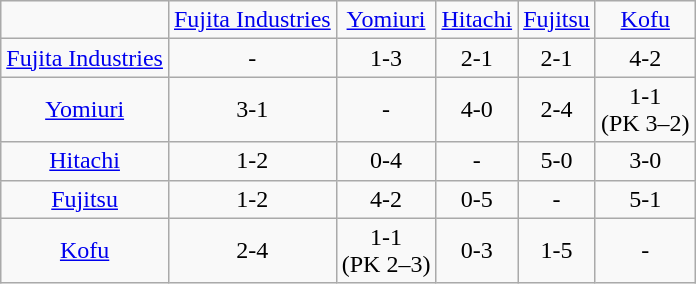<table class="wikitable">
<tr align=center>
<td></td>
<td><a href='#'>Fujita Industries</a></td>
<td><a href='#'>Yomiuri</a></td>
<td><a href='#'>Hitachi</a></td>
<td><a href='#'>Fujitsu</a></td>
<td><a href='#'>Kofu</a></td>
</tr>
<tr align=center>
<td><a href='#'>Fujita Industries</a></td>
<td>-</td>
<td>1-3</td>
<td>2-1</td>
<td>2-1</td>
<td>4-2</td>
</tr>
<tr align=center>
<td><a href='#'>Yomiuri</a></td>
<td>3-1</td>
<td>-</td>
<td>4-0</td>
<td>2-4</td>
<td>1-1<br>(PK 3–2)</td>
</tr>
<tr align=center>
<td><a href='#'>Hitachi</a></td>
<td>1-2</td>
<td>0-4</td>
<td>-</td>
<td>5-0</td>
<td>3-0</td>
</tr>
<tr align=center>
<td><a href='#'>Fujitsu</a></td>
<td>1-2</td>
<td>4-2</td>
<td>0-5</td>
<td>-</td>
<td>5-1</td>
</tr>
<tr align=center>
<td><a href='#'>Kofu</a></td>
<td>2-4</td>
<td>1-1<br>(PK 2–3)</td>
<td>0-3</td>
<td>1-5</td>
<td>-</td>
</tr>
</table>
